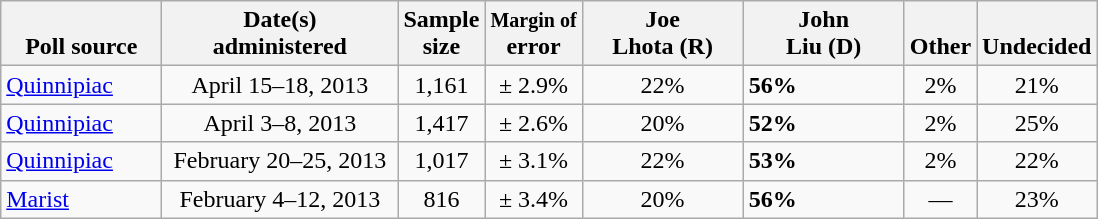<table class="wikitable">
<tr valign= bottom>
<th style="width:100px;">Poll source</th>
<th style="width:150px;">Date(s)<br>administered</th>
<th class=small>Sample<br>size</th>
<th><small>Margin of</small><br>error</th>
<th style="width:100px;">Joe<br>Lhota (R)</th>
<th style="width:100px;">John<br>Liu (D)</th>
<th>Other</th>
<th>Undecided</th>
</tr>
<tr>
<td><a href='#'>Quinnipiac</a></td>
<td align=center>April 15–18, 2013</td>
<td align=center>1,161</td>
<td align=center>± 2.9%</td>
<td align=center>22%</td>
<td><strong>56%</strong></td>
<td align=center>2%</td>
<td align=center>21%</td>
</tr>
<tr>
<td><a href='#'>Quinnipiac</a></td>
<td align=center>April 3–8, 2013</td>
<td align=center>1,417</td>
<td align=center>± 2.6%</td>
<td align=center>20%</td>
<td><strong>52%</strong></td>
<td align=center>2%</td>
<td align=center>25%</td>
</tr>
<tr>
<td><a href='#'>Quinnipiac</a></td>
<td align=center>February 20–25, 2013</td>
<td align=center>1,017</td>
<td align=center>± 3.1%</td>
<td align=center>22%</td>
<td><strong>53%</strong></td>
<td align=center>2%</td>
<td align=center>22%</td>
</tr>
<tr>
<td><a href='#'>Marist</a></td>
<td align=center>February 4–12, 2013</td>
<td align=center>816</td>
<td align=center>± 3.4%</td>
<td align=center>20%</td>
<td><strong>56%</strong></td>
<td align=center>—</td>
<td align=center>23%</td>
</tr>
</table>
